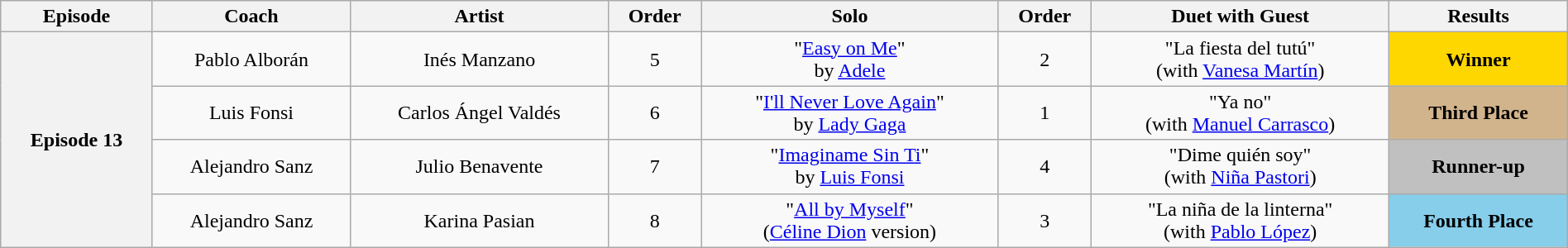<table class="wikitable" style="text-align:center; width:100%">
<tr>
<th>Episode</th>
<th>Coach</th>
<th>Artist</th>
<th>Order</th>
<th>Solo</th>
<th>Order</th>
<th>Duet with Guest</th>
<th>Results</th>
</tr>
<tr>
<th rowspan="4">Episode 13<br></th>
<td>Pablo Alborán</td>
<td>Inés Manzano</td>
<td>5</td>
<td>"<a href='#'>Easy on Me</a>"<br>by <a href='#'>Adele</a></td>
<td>2</td>
<td>"La fiesta del tutú"<br>(with <a href='#'>Vanesa Martín</a>)</td>
<td style="background:gold"><strong>Winner</strong></td>
</tr>
<tr>
<td>Luis Fonsi</td>
<td>Carlos Ángel Valdés</td>
<td>6</td>
<td>"<a href='#'>I'll Never Love Again</a>"<br>by <a href='#'>Lady Gaga</a></td>
<td>1</td>
<td>"Ya no"<br>(with <a href='#'>Manuel Carrasco</a>)</td>
<td style="background:tan"><strong>Third Place</strong></td>
</tr>
<tr>
<td>Alejandro Sanz</td>
<td>Julio Benavente</td>
<td>7</td>
<td>"<a href='#'>Imaginame Sin Ti</a>"<br>by <a href='#'>Luis Fonsi</a></td>
<td>4</td>
<td>"Dime quién soy"<br>(with <a href='#'>Niña Pastori</a>)</td>
<td style="background:silver"><strong>Runner-up</strong></td>
</tr>
<tr>
<td>Alejandro Sanz</td>
<td>Karina Pasian</td>
<td>8</td>
<td>"<a href='#'>All by Myself</a>"<br>(<a href='#'>Céline Dion</a> version)</td>
<td>3</td>
<td>"La niña de la linterna"<br>(with <a href='#'>Pablo López</a>)</td>
<td style="background:skyblue"><strong>Fourth Place</strong></td>
</tr>
</table>
